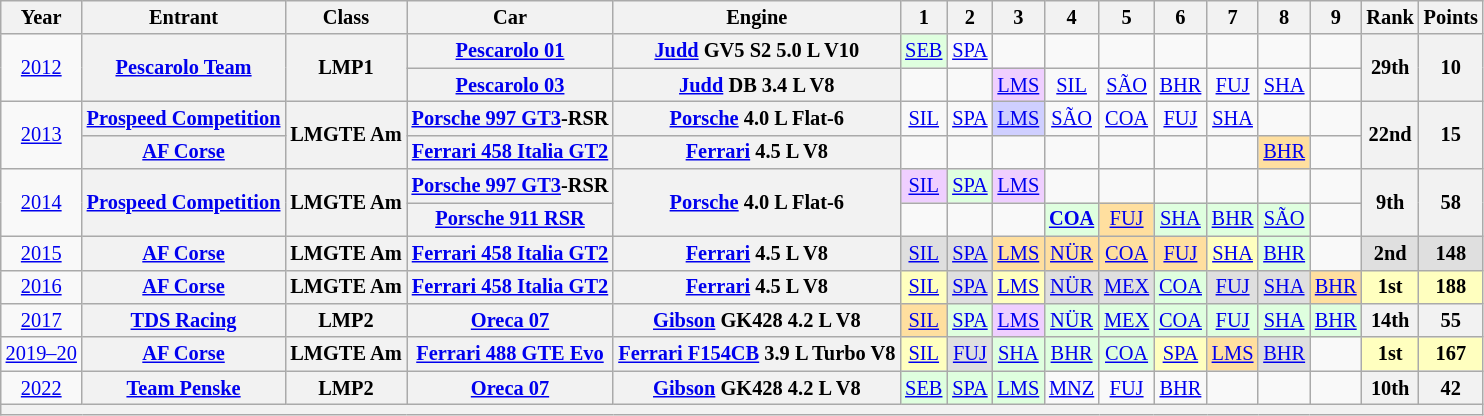<table class="wikitable" style="text-align:center; font-size:85%">
<tr>
<th>Year</th>
<th>Entrant</th>
<th>Class</th>
<th>Car</th>
<th>Engine</th>
<th>1</th>
<th>2</th>
<th>3</th>
<th>4</th>
<th>5</th>
<th>6</th>
<th>7</th>
<th>8</th>
<th>9</th>
<th>Rank</th>
<th>Points</th>
</tr>
<tr>
<td rowspan=2><a href='#'>2012</a></td>
<th rowspan=2 nowrap><a href='#'>Pescarolo Team</a></th>
<th rowspan=2>LMP1</th>
<th nowrap><a href='#'>Pescarolo 01</a></th>
<th nowrap><a href='#'>Judd</a> GV5 S2 5.0 L V10</th>
<td style="background:#DFFFDF;"><a href='#'>SEB</a><br></td>
<td><a href='#'>SPA</a></td>
<td></td>
<td></td>
<td></td>
<td></td>
<td></td>
<td></td>
<td></td>
<th rowspan=2>29th</th>
<th rowspan=2>10</th>
</tr>
<tr>
<th nowrap><a href='#'>Pescarolo 03</a></th>
<th nowrap><a href='#'>Judd</a> DB 3.4 L V8</th>
<td></td>
<td></td>
<td style="background:#EFCFFF;"><a href='#'>LMS</a><br></td>
<td><a href='#'>SIL</a></td>
<td><a href='#'>SÃO</a></td>
<td><a href='#'>BHR</a></td>
<td><a href='#'>FUJ</a></td>
<td><a href='#'>SHA</a></td>
<td></td>
</tr>
<tr>
<td rowspan=2><a href='#'>2013</a></td>
<th nowrap><a href='#'>Prospeed Competition</a></th>
<th rowspan=2 nowrap>LMGTE Am</th>
<th nowrap><a href='#'>Porsche 997 GT3</a>-RSR</th>
<th nowrap><a href='#'>Porsche</a> 4.0 L Flat-6</th>
<td><a href='#'>SIL</a></td>
<td><a href='#'>SPA</a></td>
<td style="background:#CFCFFF;"><a href='#'>LMS</a><br></td>
<td><a href='#'>SÃO</a></td>
<td><a href='#'>COA</a></td>
<td><a href='#'>FUJ</a></td>
<td><a href='#'>SHA</a></td>
<td></td>
<td></td>
<th rowspan=2>22nd</th>
<th rowspan=2>15</th>
</tr>
<tr>
<th nowrap><a href='#'>AF Corse</a></th>
<th nowrap><a href='#'>Ferrari 458 Italia GT2</a></th>
<th nowrap><a href='#'>Ferrari</a> 4.5 L V8</th>
<td></td>
<td></td>
<td></td>
<td></td>
<td></td>
<td></td>
<td></td>
<td style="background:#FFDF9F;"><a href='#'>BHR</a><br></td>
<td></td>
</tr>
<tr>
<td rowspan=2><a href='#'>2014</a></td>
<th rowspan=2 nowrap><a href='#'>Prospeed Competition</a></th>
<th rowspan=2 nowrap>LMGTE Am</th>
<th nowrap><a href='#'>Porsche 997 GT3</a>-RSR</th>
<th rowspan=2 nowrap><a href='#'>Porsche</a> 4.0 L Flat-6</th>
<td style="background:#EFCFFF;"><a href='#'>SIL</a><br></td>
<td style="background:#DFFFDF;"><a href='#'>SPA</a><br></td>
<td style="background:#EFCFFF;"><a href='#'>LMS</a><br></td>
<td></td>
<td></td>
<td></td>
<td></td>
<td></td>
<td></td>
<th rowspan=2>9th</th>
<th rowspan=2>58</th>
</tr>
<tr>
<th nowrap><a href='#'>Porsche 911 RSR</a></th>
<td></td>
<td></td>
<td></td>
<td style="background:#DFFFDF;"><strong><a href='#'>COA</a></strong><br></td>
<td style="background:#FFDF9F;"><a href='#'>FUJ</a><br></td>
<td style="background:#DFFFDF;"><a href='#'>SHA</a><br></td>
<td style="background:#DFFFDF;"><a href='#'>BHR</a> <br></td>
<td style="background:#DFFFDF;"><a href='#'>SÃO</a><br></td>
<td></td>
</tr>
<tr>
<td><a href='#'>2015</a></td>
<th nowrap><a href='#'>AF Corse</a></th>
<th nowrap>LMGTE Am</th>
<th nowrap><a href='#'>Ferrari 458 Italia GT2</a></th>
<th nowrap><a href='#'>Ferrari</a> 4.5 L V8</th>
<td style="background:#DFDFDF;"><a href='#'>SIL</a><br></td>
<td style="background:#DFDFDF;"><a href='#'>SPA</a><br></td>
<td style="background:#FFDF9F;"><a href='#'>LMS</a><br></td>
<td style="background:#FFDF9F;"><a href='#'>NÜR</a><br></td>
<td style="background:#FFDF9F;"><a href='#'>COA</a><br></td>
<td style="background:#FFDF9F;"><a href='#'>FUJ</a><br></td>
<td style="background:#FFFFBF;"><a href='#'>SHA</a><br></td>
<td style="background:#DFFFDF;"><a href='#'>BHR</a><br></td>
<td></td>
<th style="background:#DFDFDF;">2nd</th>
<th style="background:#DFDFDF;">148</th>
</tr>
<tr>
<td><a href='#'>2016</a></td>
<th nowrap><a href='#'>AF Corse</a></th>
<th nowrap>LMGTE Am</th>
<th nowrap><a href='#'>Ferrari 458 Italia GT2</a></th>
<th nowrap><a href='#'>Ferrari</a> 4.5 L V8</th>
<td style="background:#FFFFBF;"><a href='#'>SIL</a><br></td>
<td style="background:#DFDFDF;"><a href='#'>SPA</a><br></td>
<td style="background:#FFFFBF;"><a href='#'>LMS</a><br></td>
<td style="background:#DFDFDF;"><a href='#'>NÜR</a><br></td>
<td style="background:#DFDFDF;"><a href='#'>MEX</a><br></td>
<td style="background:#DFFFDF;"><a href='#'>COA</a><br></td>
<td style="background:#DFDFDF;"><a href='#'>FUJ</a><br></td>
<td style="background:#DFDFDF;"><a href='#'>SHA</a><br></td>
<td style="background:#FFDF9F;"><a href='#'>BHR</a><br></td>
<th style="background:#FFFFBF;">1st</th>
<th style="background:#FFFFBF;">188</th>
</tr>
<tr>
<td><a href='#'>2017</a></td>
<th nowrap><a href='#'>TDS Racing</a></th>
<th>LMP2</th>
<th nowrap><a href='#'>Oreca 07</a></th>
<th nowrap><a href='#'>Gibson</a> GK428 4.2 L V8</th>
<td style="background:#FFDF9F;"><a href='#'>SIL</a><br></td>
<td style="background:#DFFFDF;"><a href='#'>SPA</a><br></td>
<td style="background:#EFCFFF;"><a href='#'>LMS</a><br></td>
<td style="background:#DFFFDF;"><a href='#'>NÜR</a><br></td>
<td style="background:#DFFFDF;"><a href='#'>MEX</a><br></td>
<td style="background:#DFFFDF;"><a href='#'>COA</a><br></td>
<td style="background:#DFFFDF;"><a href='#'>FUJ</a><br></td>
<td style="background:#DFFFDF;"><a href='#'>SHA</a><br></td>
<td style="background:#DFFFDF;"><a href='#'>BHR</a><br></td>
<th>14th</th>
<th>55</th>
</tr>
<tr>
<td nowrap><a href='#'>2019–20</a></td>
<th nowrap><a href='#'>AF Corse</a></th>
<th nowrap>LMGTE Am</th>
<th nowrap><a href='#'>Ferrari 488 GTE Evo</a></th>
<th nowrap><a href='#'>Ferrari F154CB</a> 3.9 L Turbo V8</th>
<td style="background:#FFFFBF;"><a href='#'>SIL</a><br></td>
<td style="background:#DFDFDF;"><a href='#'>FUJ</a><br></td>
<td style="background:#DFFFDF;"><a href='#'>SHA</a><br></td>
<td style="background:#DFFFDF;"><a href='#'>BHR</a><br></td>
<td style="background:#DFFFDF;"><a href='#'>COA</a><br></td>
<td style="background:#FFFFBF;"><a href='#'>SPA</a><br></td>
<td style="background:#FFDF9F;"><a href='#'>LMS</a><br></td>
<td style="background:#DFDFDF;"><a href='#'>BHR</a><br></td>
<td></td>
<th style="background:#FFFFBF;">1st</th>
<th style="background:#FFFFBF;">167</th>
</tr>
<tr>
<td><a href='#'>2022</a></td>
<th nowrap><a href='#'>Team Penske</a></th>
<th>LMP2</th>
<th nowrap><a href='#'>Oreca 07</a></th>
<th nowrap><a href='#'>Gibson</a> GK428 4.2 L V8</th>
<td style="background:#DFFFDF;"><a href='#'>SEB</a><br></td>
<td style="background:#DFFFDF;"><a href='#'>SPA</a><br></td>
<td style="background:#DFFFDF;"><a href='#'>LMS</a><br></td>
<td><a href='#'>MNZ</a></td>
<td><a href='#'>FUJ</a></td>
<td><a href='#'>BHR</a></td>
<td></td>
<td></td>
<td></td>
<th>10th</th>
<th>42</th>
</tr>
<tr>
<th colspan="16"></th>
</tr>
</table>
